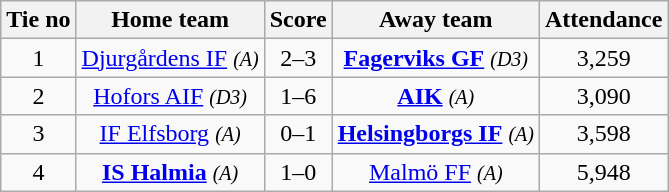<table class="wikitable" style="text-align:center">
<tr>
<th style= width="40px">Tie no</th>
<th style= width="150px">Home team</th>
<th style= width="60px">Score</th>
<th style= width="150px">Away team</th>
<th style= width="30px">Attendance</th>
</tr>
<tr>
<td>1</td>
<td><a href='#'>Djurgårdens IF</a> <em><small>(A)</small></em></td>
<td>2–3</td>
<td><strong><a href='#'>Fagerviks GF</a></strong> <em><small>(D3)</small></em></td>
<td>3,259</td>
</tr>
<tr>
<td>2</td>
<td><a href='#'>Hofors AIF</a> <em><small>(D3)</small></em></td>
<td>1–6</td>
<td><strong><a href='#'>AIK</a></strong> <em><small>(A)</small></em></td>
<td>3,090</td>
</tr>
<tr>
<td>3</td>
<td><a href='#'>IF Elfsborg</a> <em><small>(A)</small></em></td>
<td>0–1</td>
<td><strong><a href='#'>Helsingborgs IF</a></strong> <em><small>(A)</small></em></td>
<td>3,598</td>
</tr>
<tr>
<td>4</td>
<td><strong><a href='#'>IS Halmia</a></strong> <em><small>(A)</small></em></td>
<td>1–0</td>
<td><a href='#'>Malmö FF</a> <em><small>(A)</small></em></td>
<td>5,948</td>
</tr>
</table>
